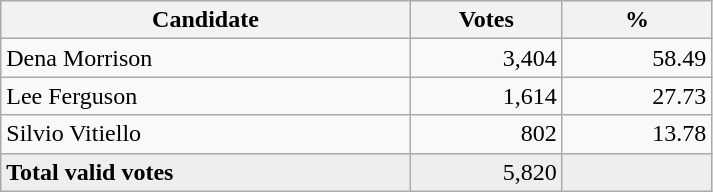<table style="width:475px;" class="wikitable">
<tr>
<th align="center">Candidate</th>
<th align="center">Votes</th>
<th align="center">%</th>
</tr>
<tr>
<td align="left">Dena Morrison</td>
<td align="right">3,404</td>
<td align="right">58.49</td>
</tr>
<tr>
<td align="left">Lee Ferguson</td>
<td align="right">1,614</td>
<td align="right">27.73</td>
</tr>
<tr>
<td align="left">Silvio Vitiello</td>
<td align="right">802</td>
<td align="right">13.78</td>
</tr>
<tr bgcolor="#EEEEEE">
<td align="left"><strong>Total valid votes</strong></td>
<td align="right">5,820</td>
<td align="right"></td>
</tr>
</table>
